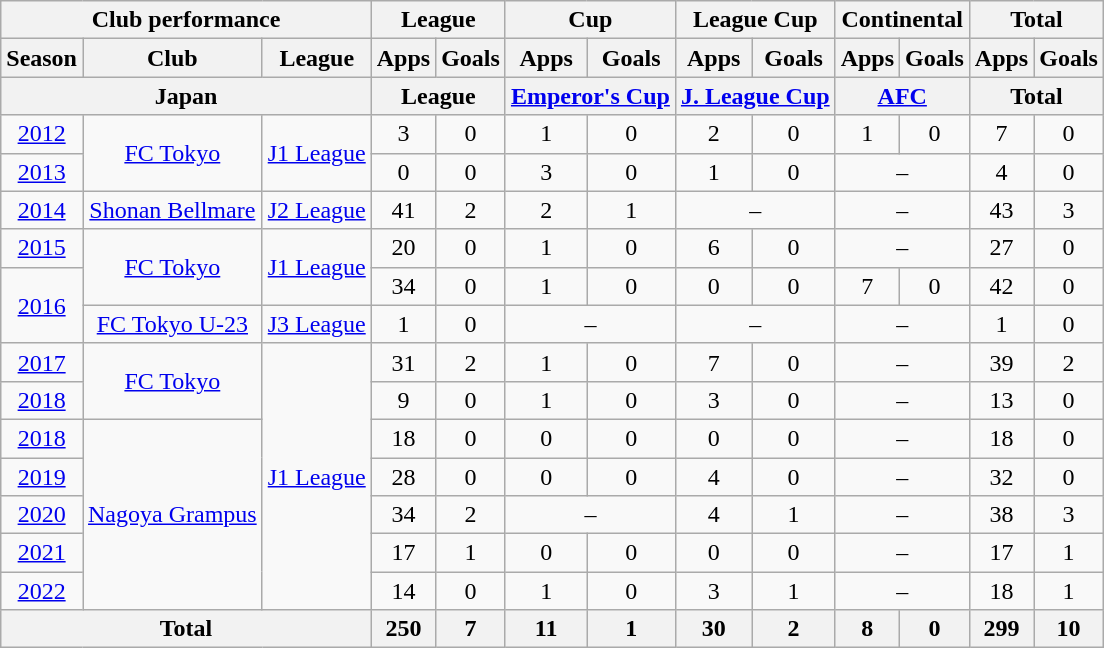<table class="wikitable" style="text-align:center;">
<tr>
<th colspan=3>Club performance</th>
<th colspan=2>League</th>
<th colspan=2>Cup</th>
<th colspan=2>League Cup</th>
<th colspan=2>Continental</th>
<th colspan=2>Total</th>
</tr>
<tr>
<th>Season</th>
<th>Club</th>
<th>League</th>
<th>Apps</th>
<th>Goals</th>
<th>Apps</th>
<th>Goals</th>
<th>Apps</th>
<th>Goals</th>
<th>Apps</th>
<th>Goals</th>
<th>Apps</th>
<th>Goals</th>
</tr>
<tr>
<th colspan=3>Japan</th>
<th colspan=2>League</th>
<th colspan=2><a href='#'>Emperor's Cup</a></th>
<th colspan=2><a href='#'>J. League Cup</a></th>
<th colspan=2><a href='#'>AFC</a></th>
<th colspan=2>Total</th>
</tr>
<tr>
<td><a href='#'>2012</a></td>
<td rowspan="2"><a href='#'>FC Tokyo</a></td>
<td rowspan="2"><a href='#'>J1 League</a></td>
<td>3</td>
<td>0</td>
<td>1</td>
<td>0</td>
<td>2</td>
<td>0</td>
<td>1</td>
<td>0</td>
<td>7</td>
<td>0</td>
</tr>
<tr>
<td><a href='#'>2013</a></td>
<td>0</td>
<td>0</td>
<td>3</td>
<td>0</td>
<td>1</td>
<td>0</td>
<td colspan="2">–</td>
<td>4</td>
<td>0</td>
</tr>
<tr>
<td><a href='#'>2014</a></td>
<td><a href='#'>Shonan Bellmare</a></td>
<td><a href='#'>J2 League</a></td>
<td>41</td>
<td>2</td>
<td>2</td>
<td>1</td>
<td colspan="2">–</td>
<td colspan="2">–</td>
<td>43</td>
<td>3</td>
</tr>
<tr>
<td><a href='#'>2015</a></td>
<td rowspan="2"><a href='#'>FC Tokyo</a></td>
<td rowspan="2"><a href='#'>J1 League</a></td>
<td>20</td>
<td>0</td>
<td>1</td>
<td>0</td>
<td>6</td>
<td>0</td>
<td colspan="2">–</td>
<td>27</td>
<td>0</td>
</tr>
<tr>
<td rowspan="2"><a href='#'>2016</a></td>
<td>34</td>
<td>0</td>
<td>1</td>
<td>0</td>
<td>0</td>
<td>0</td>
<td>7</td>
<td>0</td>
<td>42</td>
<td>0</td>
</tr>
<tr>
<td><a href='#'>FC Tokyo U-23</a></td>
<td><a href='#'>J3 League</a></td>
<td>1</td>
<td>0</td>
<td colspan="2">–</td>
<td colspan="2">–</td>
<td colspan="2">–</td>
<td>1</td>
<td>0</td>
</tr>
<tr>
<td><a href='#'>2017</a></td>
<td rowspan="2"><a href='#'>FC Tokyo</a></td>
<td rowspan="7"><a href='#'>J1 League</a></td>
<td>31</td>
<td>2</td>
<td>1</td>
<td>0</td>
<td>7</td>
<td>0</td>
<td colspan="2">–</td>
<td>39</td>
<td>2</td>
</tr>
<tr>
<td><a href='#'>2018</a></td>
<td>9</td>
<td>0</td>
<td>1</td>
<td>0</td>
<td>3</td>
<td>0</td>
<td colspan="2">–</td>
<td>13</td>
<td>0</td>
</tr>
<tr>
<td><a href='#'>2018</a></td>
<td rowspan="5"><a href='#'>Nagoya Grampus</a></td>
<td>18</td>
<td>0</td>
<td>0</td>
<td>0</td>
<td>0</td>
<td>0</td>
<td colspan="2">–</td>
<td>18</td>
<td>0</td>
</tr>
<tr>
<td><a href='#'>2019</a></td>
<td>28</td>
<td>0</td>
<td>0</td>
<td>0</td>
<td>4</td>
<td>0</td>
<td colspan="2">–</td>
<td>32</td>
<td>0</td>
</tr>
<tr>
<td><a href='#'>2020</a></td>
<td>34</td>
<td>2</td>
<td colspan="2">–</td>
<td>4</td>
<td>1</td>
<td colspan="2">–</td>
<td>38</td>
<td>3</td>
</tr>
<tr>
<td><a href='#'>2021</a></td>
<td>17</td>
<td>1</td>
<td>0</td>
<td>0</td>
<td>0</td>
<td>0</td>
<td colspan="2">–</td>
<td>17</td>
<td>1</td>
</tr>
<tr>
<td><a href='#'>2022</a></td>
<td>14</td>
<td>0</td>
<td>1</td>
<td>0</td>
<td>3</td>
<td>1</td>
<td colspan="2">–</td>
<td>18</td>
<td>1</td>
</tr>
<tr>
<th colspan="3">Total</th>
<th>250</th>
<th>7</th>
<th>11</th>
<th>1</th>
<th>30</th>
<th>2</th>
<th>8</th>
<th>0</th>
<th>299</th>
<th>10</th>
</tr>
</table>
